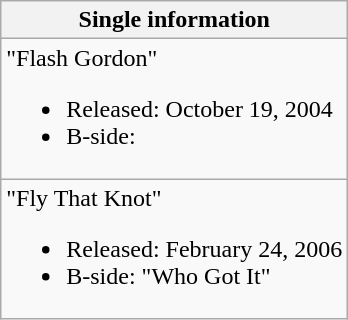<table class="wikitable">
<tr>
<th>Single information</th>
</tr>
<tr>
<td align="left">"Flash Gordon"<br><ul><li>Released: October 19, 2004</li><li>B-side:</li></ul></td>
</tr>
<tr>
<td align="left">"Fly That Knot" <br><ul><li>Released: February 24, 2006</li><li>B-side: "Who Got It"</li></ul></td>
</tr>
</table>
